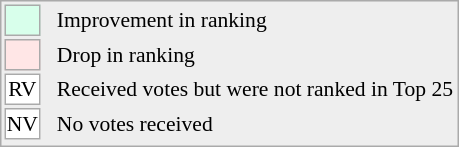<table align="right" style="font-size:90%; border:1px solid #aaaaaa; white-space:nowrap; background:#eeeeee;">
<tr>
<td style="background:#d8ffeb; width:20px; border:1px solid #aaaaaa;"> </td>
<td rowspan="5"> </td>
<td>Improvement in ranking</td>
</tr>
<tr>
<td style="background:#ffe6e6; width:20px; border:1px solid #aaaaaa;"> </td>
<td>Drop in ranking</td>
</tr>
<tr>
<td align="center" style="width:20px; border:1px solid #aaaaaa; background:white;">RV</td>
<td>Received votes but were not ranked in Top 25</td>
</tr>
<tr>
<td align="center" style="width:20px; border:1px solid #aaaaaa; background:white;">NV</td>
<td>No votes received</td>
</tr>
<tr>
</tr>
</table>
